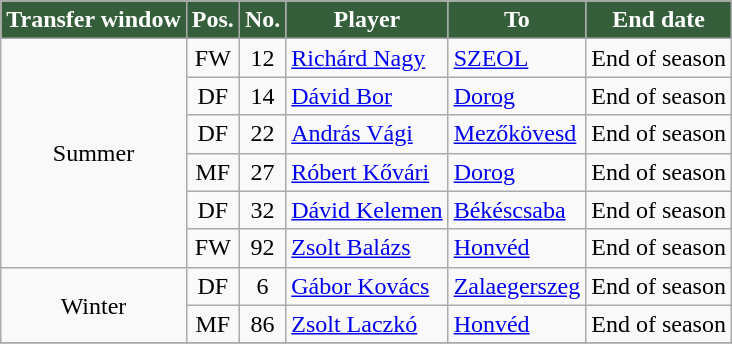<table class="wikitable plainrowheaders sortable">
<tr>
<th style="background-color:#355E3B;color:white">Transfer window</th>
<th style="background-color:#355E3B;color:white">Pos.</th>
<th style="background-color:#355E3B;color:white">No.</th>
<th style="background-color:#355E3B;color:white">Player</th>
<th style="background-color:#355E3B;color:white">To</th>
<th style="background-color:#355E3B;color:white">End date</th>
</tr>
<tr>
<td rowspan="6" style="text-align:center;">Summer</td>
<td style=text-align:center;>FW</td>
<td style=text-align:center;>12</td>
<td style=text-align:left;> <a href='#'>Richárd Nagy</a></td>
<td style=text-align:left;><a href='#'>SZEOL</a></td>
<td style=text-align:center;>End of season</td>
</tr>
<tr>
<td style=text-align:center;>DF</td>
<td style=text-align:center;>14</td>
<td style=text-align:left;> <a href='#'>Dávid Bor</a></td>
<td style=text-align:left;><a href='#'>Dorog</a></td>
<td style=text-align:center;>End of season</td>
</tr>
<tr>
<td style=text-align:center;>DF</td>
<td style=text-align:center;>22</td>
<td style=text-align:left;> <a href='#'>András Vági</a></td>
<td style=text-align:left;><a href='#'>Mezőkövesd</a></td>
<td style=text-align:center;>End of season</td>
</tr>
<tr>
<td style=text-align:center;>MF</td>
<td style=text-align:center;>27</td>
<td style=text-align:left;> <a href='#'>Róbert Kővári</a></td>
<td style=text-align:left;><a href='#'>Dorog</a></td>
<td style=text-align:center;>End of season</td>
</tr>
<tr>
<td style=text-align:center;>DF</td>
<td style=text-align:center;>32</td>
<td style=text-align:left;> <a href='#'>Dávid Kelemen</a></td>
<td style=text-align:left;><a href='#'>Békéscsaba</a></td>
<td style=text-align:center;>End of season</td>
</tr>
<tr>
<td style=text-align:center;>FW</td>
<td style=text-align:center;>92</td>
<td style=text-align:left;> <a href='#'>Zsolt Balázs</a></td>
<td style=text-align:left;><a href='#'>Honvéd</a></td>
<td style=text-align:center;>End of season</td>
</tr>
<tr>
<td rowspan="2" style="text-align:center;">Winter</td>
<td style=text-align:center;>DF</td>
<td style=text-align:center;>6</td>
<td style=text-align:left;> <a href='#'>Gábor Kovács</a></td>
<td style=text-align:left;><a href='#'>Zalaegerszeg</a></td>
<td style=text-align:center;>End of season</td>
</tr>
<tr>
<td style=text-align:center;>MF</td>
<td style=text-align:center;>86</td>
<td style=text-align:left;> <a href='#'>Zsolt Laczkó</a></td>
<td style=text-align:left;><a href='#'>Honvéd</a></td>
<td style=text-align:center;>End of season</td>
</tr>
<tr>
</tr>
</table>
